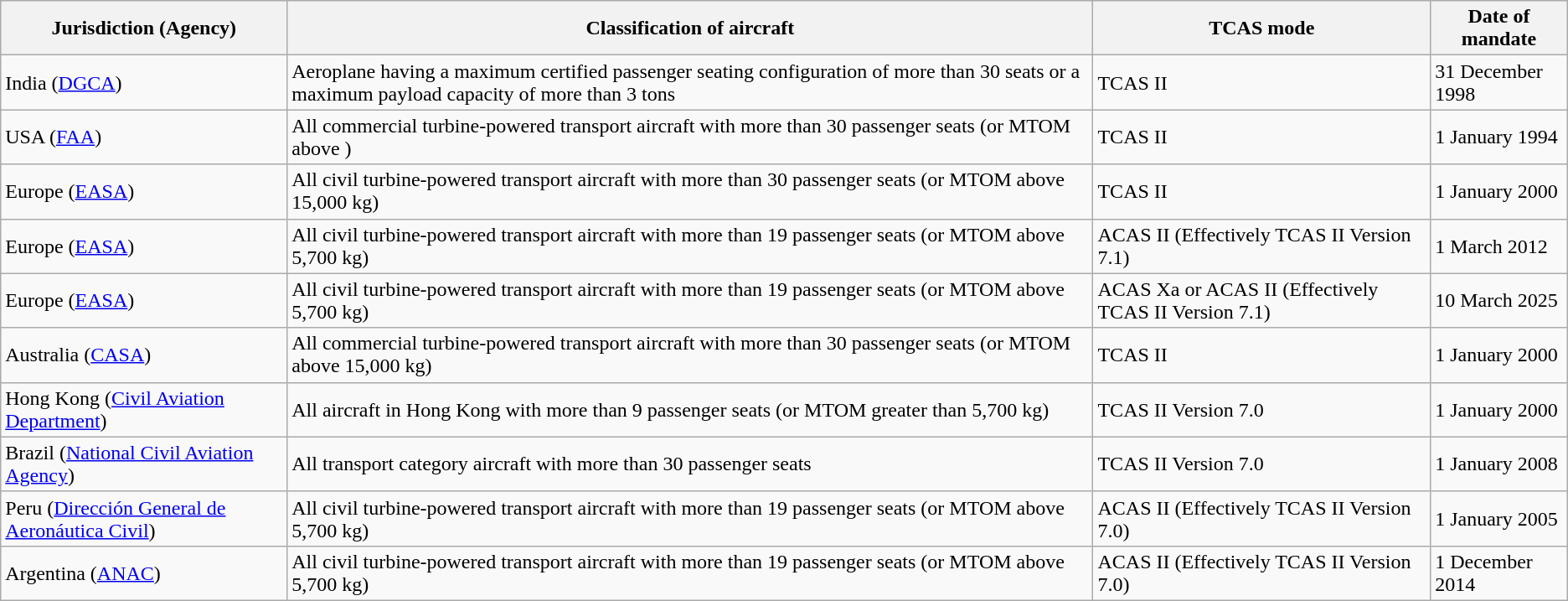<table class="wikitable">
<tr>
<th>Jurisdiction (Agency)</th>
<th>Classification of aircraft</th>
<th>TCAS mode</th>
<th>Date of mandate</th>
</tr>
<tr>
<td>India (<a href='#'>DGCA</a>)</td>
<td>Aeroplane having a maximum certified passenger seating configuration of more than 30 seats or a maximum payload capacity of more than 3 tons</td>
<td>TCAS II</td>
<td>31 December 1998</td>
</tr>
<tr>
<td>USA (<a href='#'>FAA</a>)</td>
<td>All commercial turbine-powered transport aircraft with more than 30 passenger seats (or MTOM above )</td>
<td>TCAS II</td>
<td>1 January 1994</td>
</tr>
<tr>
<td>Europe (<a href='#'>EASA</a>)</td>
<td>All civil turbine-powered transport aircraft with more than 30 passenger seats (or MTOM above 15,000 kg)</td>
<td>TCAS II</td>
<td>1 January 2000</td>
</tr>
<tr>
<td>Europe (<a href='#'>EASA</a>)</td>
<td>All civil turbine-powered transport aircraft with more than 19 passenger seats (or MTOM above 5,700 kg)</td>
<td>ACAS II (Effectively TCAS II Version 7.1)</td>
<td>1 March 2012</td>
</tr>
<tr>
<td>Europe (<a href='#'>EASA</a>)</td>
<td>All civil turbine-powered transport aircraft with more than 19 passenger seats (or MTOM above 5,700 kg)</td>
<td>ACAS Xa or ACAS II (Effectively TCAS II Version 7.1)</td>
<td>10 March 2025</td>
</tr>
<tr>
<td>Australia (<a href='#'>CASA</a>)</td>
<td>All commercial turbine-powered transport aircraft with more than 30 passenger seats (or MTOM above 15,000 kg)</td>
<td>TCAS II</td>
<td>1 January 2000</td>
</tr>
<tr>
<td>Hong Kong (<a href='#'>Civil Aviation Department</a>)</td>
<td>All aircraft in Hong Kong with more than 9 passenger seats (or MTOM greater than 5,700 kg)</td>
<td>TCAS II Version 7.0</td>
<td>1 January 2000</td>
</tr>
<tr>
<td>Brazil (<a href='#'>National Civil Aviation Agency</a>)</td>
<td>All transport category aircraft with more than 30 passenger seats</td>
<td>TCAS II Version 7.0</td>
<td>1 January 2008</td>
</tr>
<tr>
<td>Peru (<a href='#'>Dirección General de Aeronáutica Civil</a>)</td>
<td>All civil turbine-powered transport aircraft with more than 19 passenger seats (or MTOM above 5,700 kg)</td>
<td>ACAS II (Effectively TCAS II Version 7.0)</td>
<td>1 January 2005</td>
</tr>
<tr>
<td>Argentina (<a href='#'>ANAC</a>)</td>
<td>All civil turbine-powered transport aircraft with more than 19 passenger seats (or MTOM above 5,700 kg)</td>
<td>ACAS II (Effectively TCAS II Version 7.0)</td>
<td>1 December 2014</td>
</tr>
</table>
